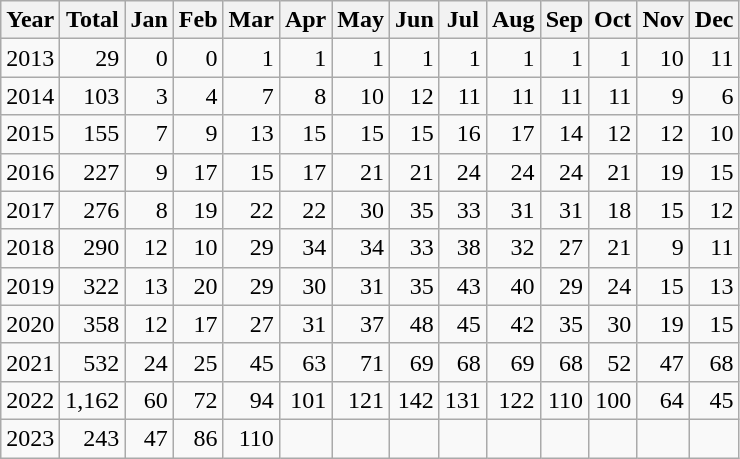<table class="wikitable" style="text-align:right;">
<tr>
<th>Year</th>
<th>Total</th>
<th>Jan</th>
<th>Feb</th>
<th>Mar</th>
<th>Apr</th>
<th>May</th>
<th>Jun</th>
<th>Jul</th>
<th>Aug</th>
<th>Sep</th>
<th>Oct</th>
<th>Nov</th>
<th>Dec</th>
</tr>
<tr align=right>
<td>2013</td>
<td>29</td>
<td>0</td>
<td>0</td>
<td>1</td>
<td>1</td>
<td>1</td>
<td>1</td>
<td>1</td>
<td>1</td>
<td>1</td>
<td>1</td>
<td>10</td>
<td>11</td>
</tr>
<tr align=right>
<td>2014</td>
<td>103</td>
<td>3</td>
<td>4</td>
<td>7</td>
<td>8</td>
<td>10</td>
<td>12</td>
<td>11</td>
<td>11</td>
<td>11</td>
<td>11</td>
<td>9</td>
<td>6</td>
</tr>
<tr align=right>
<td>2015</td>
<td>155</td>
<td>7</td>
<td>9</td>
<td>13</td>
<td>15</td>
<td>15</td>
<td>15</td>
<td>16</td>
<td>17</td>
<td>14</td>
<td>12</td>
<td>12</td>
<td>10</td>
</tr>
<tr align=right>
<td>2016</td>
<td>227</td>
<td>9</td>
<td>17</td>
<td>15</td>
<td>17</td>
<td>21</td>
<td>21</td>
<td>24</td>
<td>24</td>
<td>24</td>
<td>21</td>
<td>19</td>
<td>15</td>
</tr>
<tr align=right>
<td>2017</td>
<td>276</td>
<td>8</td>
<td>19</td>
<td>22</td>
<td>22</td>
<td>30</td>
<td>35</td>
<td>33</td>
<td>31</td>
<td>31</td>
<td>18</td>
<td>15</td>
<td>12</td>
</tr>
<tr align=right>
<td>2018</td>
<td>290</td>
<td>12</td>
<td>10</td>
<td>29</td>
<td>34</td>
<td>34</td>
<td>33</td>
<td>38</td>
<td>32</td>
<td>27</td>
<td>21</td>
<td>9</td>
<td>11</td>
</tr>
<tr align=right>
<td>2019</td>
<td>322</td>
<td>13</td>
<td>20</td>
<td>29</td>
<td>30</td>
<td>31</td>
<td>35</td>
<td>43</td>
<td>40</td>
<td>29</td>
<td>24</td>
<td>15</td>
<td>13</td>
</tr>
<tr align=right>
<td>2020</td>
<td>358</td>
<td>12</td>
<td>17</td>
<td>27</td>
<td>31</td>
<td>37</td>
<td>48</td>
<td>45</td>
<td>42</td>
<td>35</td>
<td>30</td>
<td>19</td>
<td>15</td>
</tr>
<tr align=right>
<td>2021</td>
<td>532</td>
<td>24</td>
<td>25</td>
<td>45</td>
<td>63</td>
<td>71</td>
<td>69</td>
<td>68</td>
<td>69</td>
<td>68</td>
<td>52</td>
<td>47</td>
<td>68</td>
</tr>
<tr align=right>
<td>2022</td>
<td>1,162</td>
<td>60</td>
<td>72</td>
<td>94</td>
<td>101</td>
<td>121</td>
<td>142</td>
<td>131</td>
<td>122</td>
<td>110</td>
<td>100</td>
<td>64</td>
<td>45</td>
</tr>
<tr align=right>
<td>2023</td>
<td>243</td>
<td>47</td>
<td>86</td>
<td>110</td>
<td></td>
<td></td>
<td></td>
<td></td>
<td></td>
<td></td>
<td></td>
<td></td>
<td></td>
</tr>
</table>
